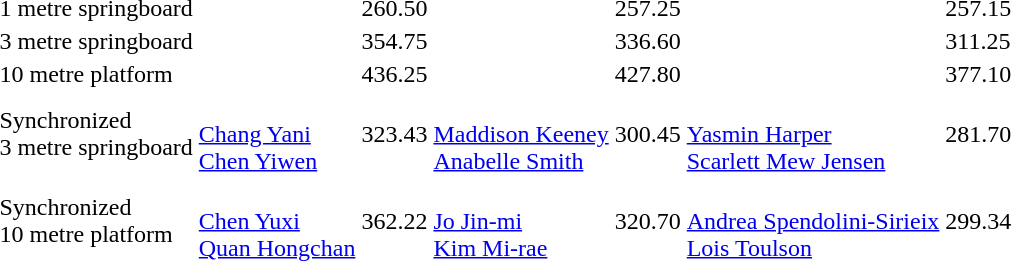<table>
<tr>
<td>1 metre springboard<br></td>
<td></td>
<td>260.50</td>
<td></td>
<td>257.25</td>
<td></td>
<td>257.15</td>
</tr>
<tr>
<td>3 metre springboard<br></td>
<td></td>
<td>354.75</td>
<td></td>
<td>336.60</td>
<td></td>
<td>311.25</td>
</tr>
<tr>
<td>10 metre platform<br></td>
<td></td>
<td>436.25</td>
<td></td>
<td>427.80</td>
<td></td>
<td>377.10</td>
</tr>
<tr>
<td>Synchronized<br>3 metre springboard<br></td>
<td><br><a href='#'>Chang Yani</a><br><a href='#'>Chen Yiwen</a></td>
<td>323.43</td>
<td><br><a href='#'>Maddison Keeney</a><br><a href='#'>Anabelle Smith</a></td>
<td>300.45</td>
<td><br><a href='#'>Yasmin Harper</a><br><a href='#'>Scarlett Mew Jensen</a></td>
<td>281.70</td>
</tr>
<tr>
<td>Synchronized<br>10 metre platform<br></td>
<td><br><a href='#'>Chen Yuxi</a><br><a href='#'>Quan Hongchan</a></td>
<td>362.22</td>
<td><br><a href='#'>Jo Jin-mi</a><br><a href='#'>Kim Mi-rae</a></td>
<td>320.70</td>
<td><br><a href='#'>Andrea Spendolini-Sirieix</a><br><a href='#'>Lois Toulson</a></td>
<td>299.34</td>
</tr>
</table>
